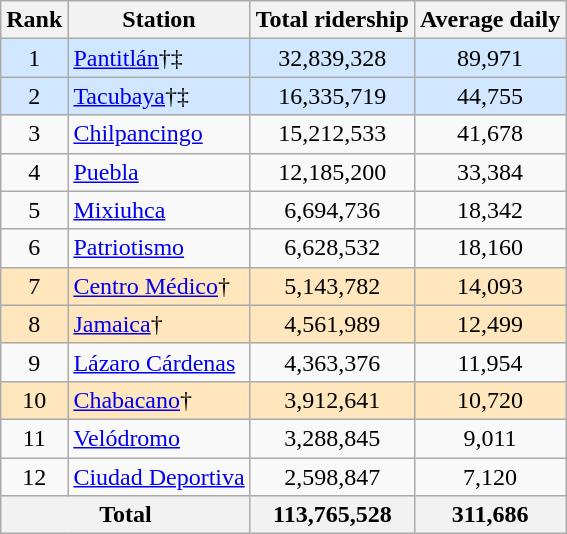<table class=wikitable style="text-align:center">
<tr>
<th>Rank</th>
<th>Station</th>
<th>Total ridership</th>
<th>Average daily</th>
</tr>
<tr style="background-color:#D0E7FF">
<td>1</td>
<td align=left><a href='#'>Pantitlán</a>†‡</td>
<td>32,839,328</td>
<td>89,971</td>
</tr>
<tr style="background-color:#D0E7FF">
<td>2</td>
<td align=left><a href='#'>Tacubaya</a>†‡</td>
<td>16,335,719</td>
<td>44,755</td>
</tr>
<tr>
<td>3</td>
<td align=left><a href='#'>Chilpancingo</a></td>
<td>15,212,533</td>
<td>41,678</td>
</tr>
<tr>
<td>4</td>
<td align=left><a href='#'>Puebla</a></td>
<td>12,185,200</td>
<td>33,384</td>
</tr>
<tr>
<td>5</td>
<td align=left><a href='#'>Mixiuhca</a></td>
<td>6,694,736</td>
<td>18,342</td>
</tr>
<tr>
<td>6</td>
<td align=left><a href='#'>Patriotismo</a></td>
<td>6,628,532</td>
<td>18,160</td>
</tr>
<tr style="background-color:#FFE6BD">
<td>7</td>
<td align=left><a href='#'>Centro Médico</a>†</td>
<td>5,143,782</td>
<td>14,093</td>
</tr>
<tr style="background-color:#FFE6BD">
<td>8</td>
<td align=left><a href='#'>Jamaica</a>†</td>
<td>4,561,989</td>
<td>12,499</td>
</tr>
<tr>
<td>9</td>
<td align=left><a href='#'>Lázaro Cárdenas</a></td>
<td>4,363,376</td>
<td>11,954</td>
</tr>
<tr style="background-color:#FFE6BD">
<td>10</td>
<td align=left><a href='#'>Chabacano</a>†</td>
<td>3,912,641</td>
<td>10,720</td>
</tr>
<tr>
<td>11</td>
<td align=left><a href='#'>Velódromo</a></td>
<td>3,288,845</td>
<td>9,011</td>
</tr>
<tr>
<td>12</td>
<td align=left><a href='#'>Ciudad Deportiva</a></td>
<td>2,598,847</td>
<td>7,120</td>
</tr>
<tr>
<th colspan=2>Total</th>
<th>113,765,528</th>
<th>311,686</th>
</tr>
</table>
